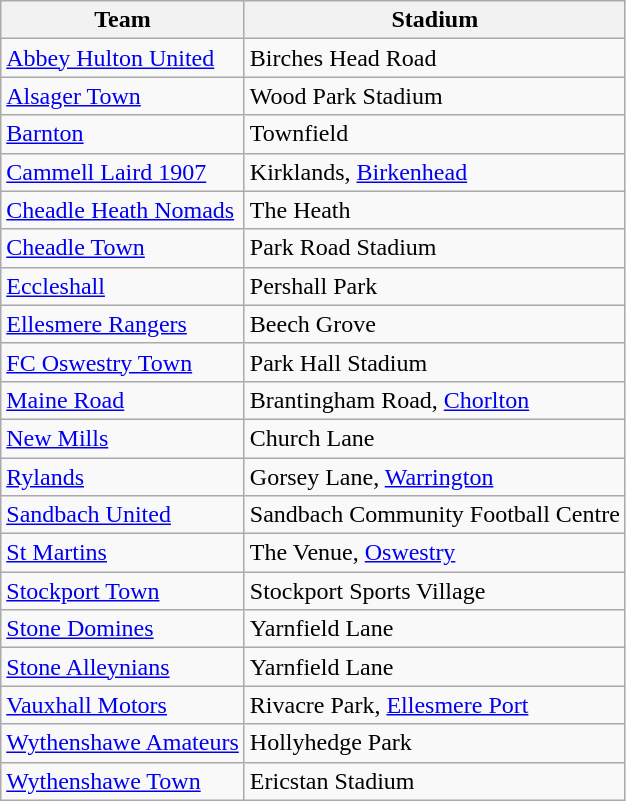<table class="wikitable">
<tr>
<th>Team</th>
<th>Stadium</th>
</tr>
<tr>
<td><a href='#'>Abbey Hulton United</a></td>
<td>Birches Head Road</td>
</tr>
<tr>
<td><a href='#'>Alsager Town</a></td>
<td>Wood Park Stadium</td>
</tr>
<tr>
<td><a href='#'>Barnton</a></td>
<td>Townfield</td>
</tr>
<tr>
<td><a href='#'>Cammell Laird 1907</a></td>
<td>Kirklands, <a href='#'>Birkenhead</a></td>
</tr>
<tr>
<td><a href='#'>Cheadle Heath Nomads</a></td>
<td>The Heath</td>
</tr>
<tr>
<td><a href='#'>Cheadle Town</a></td>
<td>Park Road Stadium</td>
</tr>
<tr>
<td><a href='#'>Eccleshall</a></td>
<td>Pershall Park</td>
</tr>
<tr>
<td><a href='#'>Ellesmere Rangers</a></td>
<td>Beech Grove</td>
</tr>
<tr>
<td><a href='#'>FC Oswestry Town</a></td>
<td>Park Hall Stadium</td>
</tr>
<tr>
<td><a href='#'>Maine Road</a></td>
<td>Brantingham Road, <a href='#'>Chorlton</a></td>
</tr>
<tr>
<td><a href='#'>New Mills</a></td>
<td>Church Lane</td>
</tr>
<tr>
<td><a href='#'>Rylands</a></td>
<td>Gorsey Lane, <a href='#'>Warrington</a></td>
</tr>
<tr>
<td><a href='#'>Sandbach United</a></td>
<td>Sandbach Community Football Centre</td>
</tr>
<tr>
<td><a href='#'>St Martins</a></td>
<td>The Venue, <a href='#'>Oswestry</a></td>
</tr>
<tr>
<td><a href='#'>Stockport Town</a></td>
<td>Stockport Sports Village</td>
</tr>
<tr>
<td><a href='#'>Stone Domines</a></td>
<td>Yarnfield Lane</td>
</tr>
<tr>
<td><a href='#'>Stone Alleynians</a></td>
<td>Yarnfield Lane</td>
</tr>
<tr>
<td><a href='#'>Vauxhall Motors</a></td>
<td>Rivacre Park, <a href='#'>Ellesmere Port</a></td>
</tr>
<tr>
<td><a href='#'>Wythenshawe Amateurs</a></td>
<td>Hollyhedge Park</td>
</tr>
<tr>
<td><a href='#'>Wythenshawe Town</a></td>
<td>Ericstan Stadium</td>
</tr>
</table>
